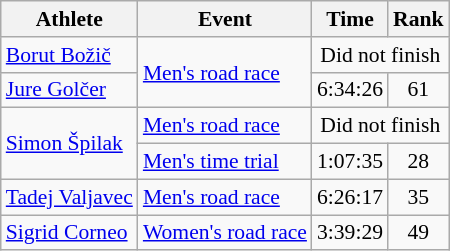<table class=wikitable style="font-size:90%">
<tr>
<th>Athlete</th>
<th>Event</th>
<th>Time</th>
<th>Rank</th>
</tr>
<tr align=center>
<td align=left><a href='#'>Borut Božič</a></td>
<td align=left rowspan=2><a href='#'>Men's road race</a></td>
<td colspan=2>Did not finish</td>
</tr>
<tr align=center>
<td align=left><a href='#'>Jure Golčer</a></td>
<td>6:34:26</td>
<td>61</td>
</tr>
<tr align=center>
<td align=left rowspan=2><a href='#'>Simon Špilak</a></td>
<td align=left><a href='#'>Men's road race</a></td>
<td colspan=2>Did not finish</td>
</tr>
<tr align=center>
<td align=left><a href='#'>Men's time trial</a></td>
<td>1:07:35</td>
<td>28</td>
</tr>
<tr align=center>
<td align=left><a href='#'>Tadej Valjavec</a></td>
<td align=left><a href='#'>Men's road race</a></td>
<td>6:26:17</td>
<td>35</td>
</tr>
<tr align=center>
<td align=left><a href='#'>Sigrid Corneo</a></td>
<td align=left><a href='#'>Women's road race</a></td>
<td>3:39:29</td>
<td>49</td>
</tr>
</table>
